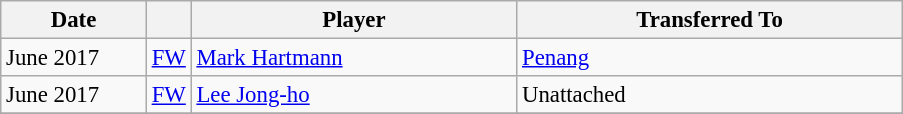<table class="wikitable plainrowheaders sortable" style="font-size:95%">
<tr>
<th scope=col style="width:90px;"><strong>Date</strong></th>
<th></th>
<th scope=col style="width:210px;"><strong>Player</strong></th>
<th scope=col style="width:250px;"><strong>Transferred To</strong></th>
</tr>
<tr>
<td>June 2017</td>
<td><a href='#'>FW</a></td>
<td> <a href='#'>Mark Hartmann</a></td>
<td> <a href='#'>Penang</a></td>
</tr>
<tr>
<td>June 2017</td>
<td><a href='#'>FW</a></td>
<td> <a href='#'>Lee Jong-ho</a></td>
<td>Unattached</td>
</tr>
<tr>
</tr>
</table>
